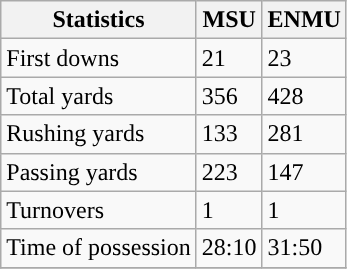<table class="wikitable">
<tr>
<th>Statistics</th>
<th>MSU</th>
<th>ENMU</th>
</tr>
<tr>
<td>First downs</td>
<td>21</td>
<td>23</td>
</tr>
<tr>
<td>Total yards</td>
<td>356</td>
<td>428</td>
</tr>
<tr>
<td>Rushing yards</td>
<td>133</td>
<td>281</td>
</tr>
<tr>
<td>Passing yards</td>
<td>223</td>
<td>147</td>
</tr>
<tr>
<td>Turnovers</td>
<td>1</td>
<td>1</td>
</tr>
<tr>
<td>Time of possession</td>
<td>28:10</td>
<td>31:50</td>
</tr>
<tr>
</tr>
</table>
